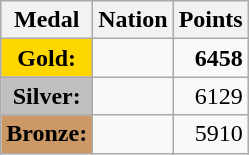<table class="wikitable">
<tr>
<th>Medal</th>
<th>Nation</th>
<th>Points</th>
</tr>
<tr>
<td style="text-align:center;background-color:gold;"><strong>Gold:</strong></td>
<td></td>
<td align="right"><strong>6458</strong></td>
</tr>
<tr>
<td style="text-align:center;background-color:silver;"><strong>Silver:</strong></td>
<td></td>
<td align="right">6129</td>
</tr>
<tr>
<td style="text-align:center;background-color:#CC9966;"><strong>Bronze:</strong></td>
<td></td>
<td align="right">5910</td>
</tr>
</table>
